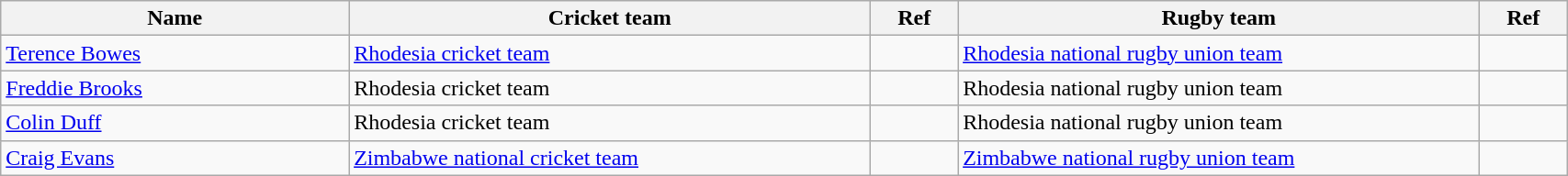<table class=wikitable width=90%>
<tr>
<th width=20%>Name</th>
<th width=30%>Cricket team</th>
<th width=5%>Ref</th>
<th width=30%>Rugby team</th>
<th width=5%>Ref</th>
</tr>
<tr>
<td><a href='#'>Terence Bowes</a></td>
<td><a href='#'>Rhodesia cricket team</a></td>
<td></td>
<td><a href='#'>Rhodesia national rugby union team</a></td>
<td></td>
</tr>
<tr>
<td><a href='#'>Freddie Brooks</a></td>
<td>Rhodesia cricket team</td>
<td></td>
<td>Rhodesia national rugby union team</td>
<td></td>
</tr>
<tr>
<td><a href='#'>Colin Duff</a></td>
<td>Rhodesia cricket team</td>
<td></td>
<td>Rhodesia national rugby union team</td>
<td></td>
</tr>
<tr>
<td><a href='#'>Craig Evans</a></td>
<td><a href='#'>Zimbabwe national cricket team</a></td>
<td></td>
<td><a href='#'>Zimbabwe national rugby union team</a></td>
<td></td>
</tr>
</table>
